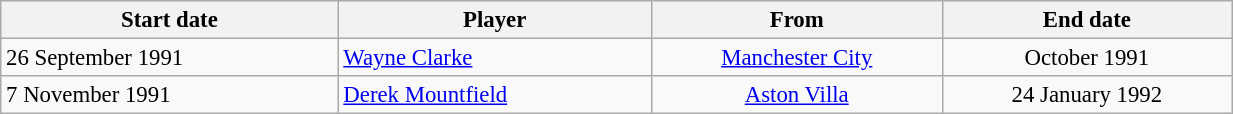<table class="wikitable" style="text-align:center; font-size:95%;width:65%; text-align:left">
<tr>
<th><strong>Start date</strong></th>
<th><strong>Player</strong></th>
<th><strong>From</strong></th>
<th><strong>End date</strong></th>
</tr>
<tr --->
<td>26 September 1991</td>
<td> <a href='#'>Wayne Clarke</a></td>
<td align="center"><a href='#'>Manchester City</a></td>
<td align="center">October 1991</td>
</tr>
<tr --->
<td>7 November 1991</td>
<td> <a href='#'>Derek Mountfield</a></td>
<td align="center"><a href='#'>Aston Villa</a></td>
<td align="center">24 January 1992</td>
</tr>
</table>
